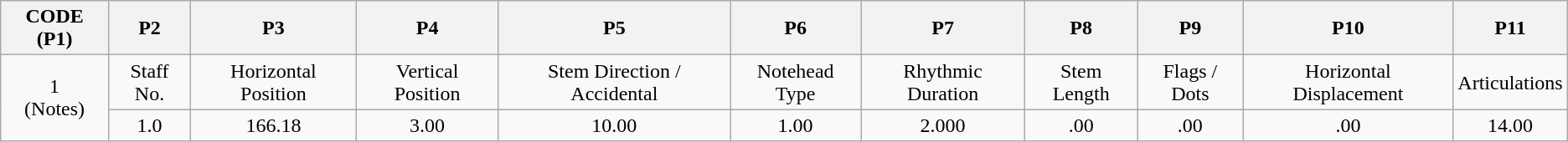<table class="wikitable" style="text-align: center">
<tr>
<th>CODE (P1)</th>
<th>P2</th>
<th>P3</th>
<th>P4</th>
<th>P5</th>
<th>P6</th>
<th>P7</th>
<th>P8</th>
<th>P9</th>
<th>P10</th>
<th>P11</th>
</tr>
<tr>
<td rowspan="2">1<br>(Notes)</td>
<td>Staff No.</td>
<td>Horizontal Position</td>
<td>Vertical Position</td>
<td>Stem Direction / Accidental</td>
<td>Notehead Type</td>
<td>Rhythmic Duration</td>
<td>Stem Length</td>
<td>Flags / Dots</td>
<td>Horizontal Displacement</td>
<td>Articulations</td>
</tr>
<tr>
<td>1.0</td>
<td>166.18</td>
<td>3.00</td>
<td>10.00</td>
<td>1.00</td>
<td>2.000</td>
<td>.00</td>
<td>.00</td>
<td>.00</td>
<td>14.00</td>
</tr>
</table>
